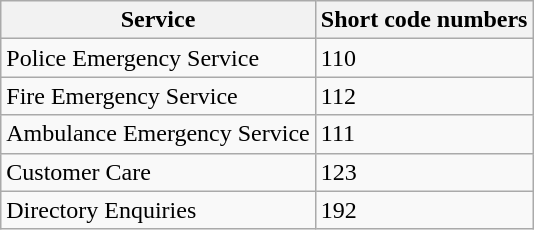<table class="wikitable">
<tr>
<th>Service</th>
<th>Short code numbers</th>
</tr>
<tr>
<td>Police Emergency Service</td>
<td>110</td>
</tr>
<tr>
<td>Fire Emergency Service</td>
<td>112</td>
</tr>
<tr>
<td>Ambulance Emergency Service</td>
<td>111</td>
</tr>
<tr>
<td>Customer Care</td>
<td>123</td>
</tr>
<tr>
<td>Directory Enquiries</td>
<td>192</td>
</tr>
</table>
